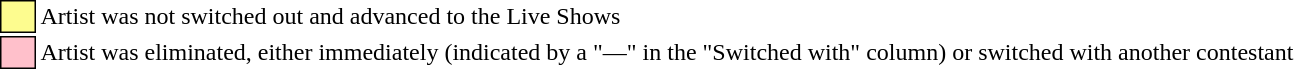<table class="toccolours" style="font-size: 100%">
<tr>
<td style="background:#fdfc8f; border:1px solid black">     </td>
<td>Artist was not switched out and advanced to the Live Shows</td>
</tr>
<tr>
<td style="background:pink; border:1px solid black">     </td>
<td>Artist was eliminated, either immediately (indicated by a "—" in the "Switched with" column) or switched with another contestant</td>
</tr>
</table>
